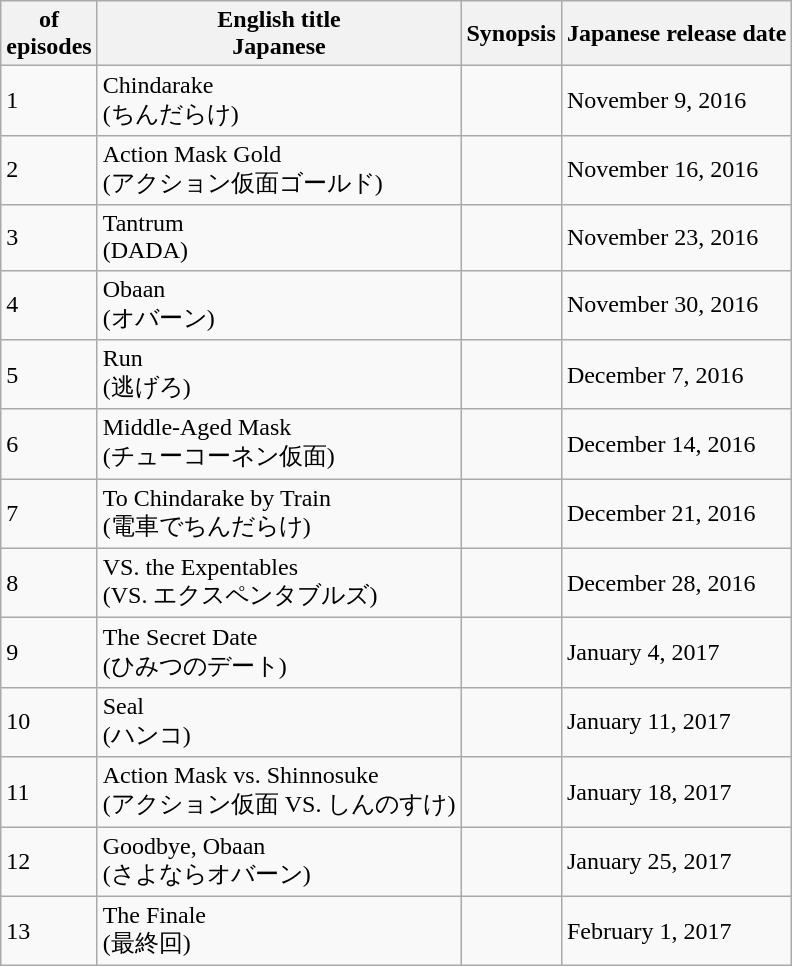<table class="wikitable">
<tr>
<th> of<br>episodes</th>
<th>English title<br>Japanese</th>
<th>Synopsis</th>
<th>Japanese release date</th>
</tr>
<tr>
<td>1</td>
<td>Chindarake<br>(ちんだらけ)</td>
<td></td>
<td>November 9, 2016</td>
</tr>
<tr>
<td>2</td>
<td>Action Mask Gold<br>(アクション仮面ゴールド)</td>
<td></td>
<td>November 16, 2016</td>
</tr>
<tr>
<td>3</td>
<td>Tantrum<br>(DADA)</td>
<td></td>
<td>November 23, 2016</td>
</tr>
<tr>
<td>4</td>
<td>Obaan<br>(オバーン)</td>
<td></td>
<td>November 30, 2016</td>
</tr>
<tr>
<td>5</td>
<td>Run<br>(逃げろ)</td>
<td></td>
<td>December 7, 2016</td>
</tr>
<tr>
<td>6</td>
<td>Middle-Aged Mask<br>(チューコーネン仮面)</td>
<td></td>
<td>December 14, 2016</td>
</tr>
<tr>
<td>7</td>
<td>To Chindarake by Train<br>(電車でちんだらけ)</td>
<td></td>
<td>December 21, 2016</td>
</tr>
<tr>
<td>8</td>
<td>VS. the Expentables<br>(VS. エクスペンタブルズ)</td>
<td></td>
<td>December 28, 2016</td>
</tr>
<tr>
<td>9</td>
<td>The Secret Date<br>(ひみつのデート)</td>
<td></td>
<td>January 4, 2017</td>
</tr>
<tr>
<td>10</td>
<td>Seal<br>(ハンコ)</td>
<td></td>
<td>January 11, 2017</td>
</tr>
<tr>
<td>11</td>
<td>Action Mask vs. Shinnosuke<br>(アクション仮面 VS. しんのすけ)</td>
<td></td>
<td>January 18, 2017</td>
</tr>
<tr>
<td>12</td>
<td>Goodbye, Obaan<br>(さよならオバーン)</td>
<td></td>
<td>January 25, 2017</td>
</tr>
<tr>
<td>13</td>
<td>The Finale<br>(最終回)</td>
<td></td>
<td>February 1, 2017</td>
</tr>
</table>
